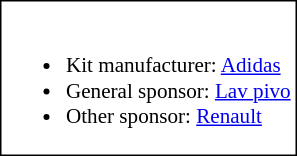<table class="toccolours" style="border: #000000 solid 1px; background: #FFFFFF; font-size: 88%">
<tr>
<td><br><ul><li>Kit manufacturer:  <a href='#'>Adidas</a></li><li>General sponsor:  <a href='#'>Lav pivo</a></li><li>Other sponsor:  <a href='#'>Renault</a></li></ul></td>
</tr>
</table>
